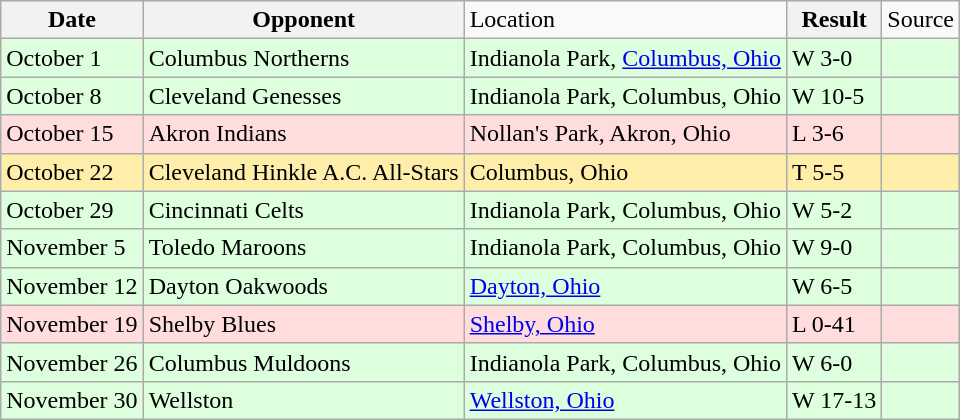<table class="wikitable">
<tr>
<th>Date</th>
<th>Opponent</th>
<td>Location</td>
<th>Result</th>
<td>Source</td>
</tr>
<tr style="background: #ddffdd;">
<td>October 1</td>
<td>Columbus Northerns</td>
<td>Indianola Park, <a href='#'>Columbus, Ohio</a></td>
<td>W 3-0</td>
<td></td>
</tr>
<tr style="background: #ddffdd;">
<td>October 8</td>
<td>Cleveland Genesses</td>
<td>Indianola Park, Columbus, Ohio</td>
<td>W 10-5</td>
<td></td>
</tr>
<tr style="background: #ffdddd;">
<td>October 15</td>
<td>Akron Indians</td>
<td>Nollan's Park, Akron, Ohio</td>
<td>L 3-6</td>
<td></td>
</tr>
<tr style="background: #ffeeaa;">
<td>October 22</td>
<td>Cleveland Hinkle A.C. All-Stars</td>
<td>Columbus, Ohio</td>
<td>T 5-5</td>
<td></td>
</tr>
<tr style="background: #ddffdd;">
<td>October 29</td>
<td>Cincinnati Celts</td>
<td>Indianola Park, Columbus, Ohio</td>
<td>W 5-2</td>
<td></td>
</tr>
<tr style="background: #ddffdd;">
<td>November 5</td>
<td>Toledo Maroons</td>
<td>Indianola Park, Columbus, Ohio</td>
<td>W 9-0</td>
<td></td>
</tr>
<tr style="background: #ddffdd;">
<td>November 12</td>
<td>Dayton Oakwoods</td>
<td><a href='#'>Dayton, Ohio</a></td>
<td>W 6-5</td>
<td></td>
</tr>
<tr style="background: #ffdddd;">
<td>November 19</td>
<td>Shelby Blues</td>
<td><a href='#'>Shelby, Ohio</a></td>
<td>L 0-41</td>
<td></td>
</tr>
<tr style="background: #ddffdd;">
<td>November 26</td>
<td>Columbus Muldoons</td>
<td>Indianola Park, Columbus, Ohio</td>
<td>W 6-0</td>
<td></td>
</tr>
<tr style="background: #ddffdd;">
<td>November 30</td>
<td>Wellston</td>
<td><a href='#'>Wellston, Ohio</a></td>
<td>W 17-13</td>
<td></td>
</tr>
</table>
